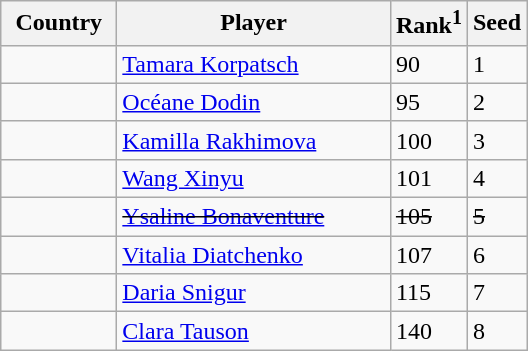<table class="sortable wikitable">
<tr>
<th width="70">Country</th>
<th width="175">Player</th>
<th>Rank<sup>1</sup></th>
<th>Seed</th>
</tr>
<tr>
<td></td>
<td><a href='#'>Tamara Korpatsch</a></td>
<td>90</td>
<td>1</td>
</tr>
<tr>
<td></td>
<td><a href='#'>Océane Dodin</a></td>
<td>95</td>
<td>2</td>
</tr>
<tr>
<td></td>
<td><a href='#'>Kamilla Rakhimova</a></td>
<td>100</td>
<td>3</td>
</tr>
<tr>
<td></td>
<td><a href='#'>Wang Xinyu</a></td>
<td>101</td>
<td>4</td>
</tr>
<tr>
<td><s></s></td>
<td><s><a href='#'>Ysaline Bonaventure</a></s></td>
<td><s>105</s></td>
<td><s>5</s></td>
</tr>
<tr>
<td></td>
<td><a href='#'>Vitalia Diatchenko</a></td>
<td>107</td>
<td>6</td>
</tr>
<tr>
<td></td>
<td><a href='#'>Daria Snigur</a></td>
<td>115</td>
<td>7</td>
</tr>
<tr>
<td></td>
<td><a href='#'>Clara Tauson</a></td>
<td>140</td>
<td>8</td>
</tr>
</table>
